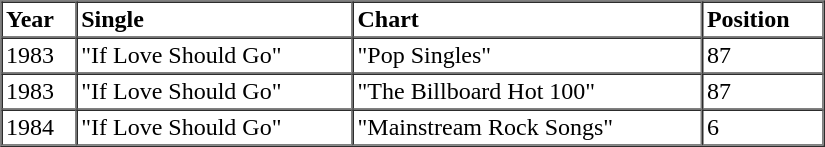<table border=1 cellspacing=0 cellpadding=2 width="550px">
<tr>
<th align="left">Year</th>
<th align="left">Single</th>
<th align="left">Chart</th>
<th align="left">Position</th>
</tr>
<tr>
<td align="left">1983</td>
<td align="left">"If Love Should Go"</td>
<td align="left">"Pop Singles"</td>
<td align="left">87</td>
</tr>
<tr>
<td align="left">1983</td>
<td align="left">"If Love Should Go"</td>
<td align="left">"The Billboard Hot 100"</td>
<td align="left">87</td>
</tr>
<tr>
<td align="left">1984</td>
<td align="left">"If Love Should Go"</td>
<td align="left">"Mainstream Rock Songs"</td>
<td align="left">6</td>
</tr>
</table>
